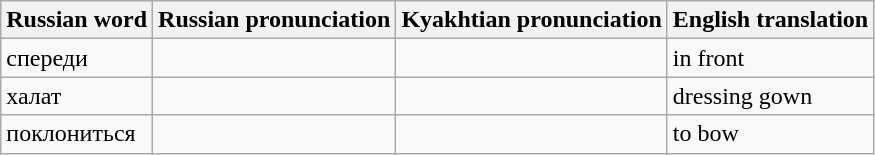<table class="wikitable">
<tr>
<th>Russian word</th>
<th>Russian pronunciation</th>
<th>Kyakhtian pronunciation</th>
<th>English translation</th>
</tr>
<tr>
<td>спереди</td>
<td></td>
<td></td>
<td>in front</td>
</tr>
<tr>
<td>халат</td>
<td></td>
<td></td>
<td>dressing gown</td>
</tr>
<tr>
<td>поклониться</td>
<td></td>
<td></td>
<td>to bow</td>
</tr>
</table>
